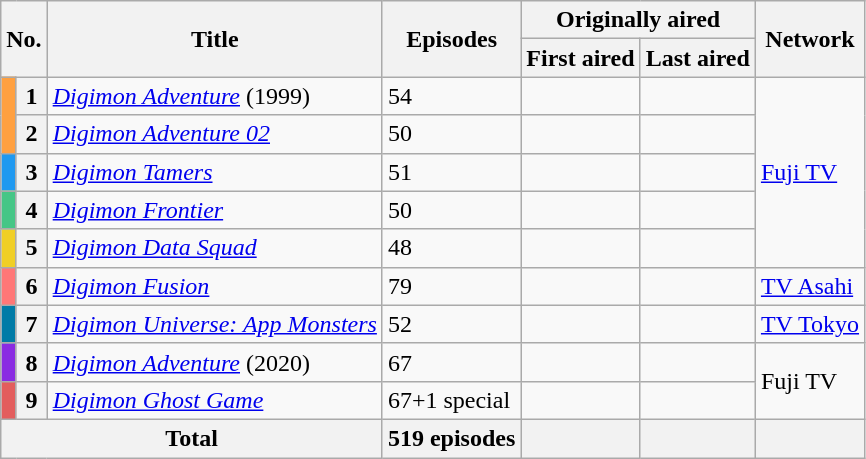<table class="wikitable sortable">
<tr>
<th colspan="2" rowspan="2">No.</th>
<th rowspan="2"><strong>Title</strong></th>
<th rowspan="2">Episodes</th>
<th colspan="2">Originally aired</th>
<th rowspan="2">Network</th>
</tr>
<tr>
<th>First aired</th>
<th>Last aired</th>
</tr>
<tr>
<th style="background:#FFA040;" rowspan="2"></th>
<th>1</th>
<td><em><a href='#'>Digimon Adventure</a></em> (1999)</td>
<td>54</td>
<td></td>
<td></td>
<td rowspan="5"><a href='#'>Fuji TV</a></td>
</tr>
<tr>
<th>2</th>
<td><em><a href='#'>Digimon Adventure 02</a></em></td>
<td>50</td>
<td></td>
<td></td>
</tr>
<tr>
<th style="background:#1F99F0;"></th>
<th>3</th>
<td><em><a href='#'>Digimon Tamers</a></em></td>
<td>51</td>
<td></td>
<td></td>
</tr>
<tr>
<th style="background:#45C686;"></th>
<th>4</th>
<td><em><a href='#'>Digimon Frontier</a></em></td>
<td>50</td>
<td></td>
<td></td>
</tr>
<tr>
<th style="background:#F0CF25;"></th>
<th>5</th>
<td><em><a href='#'>Digimon Data Squad</a></em></td>
<td>48</td>
<td></td>
<td></td>
</tr>
<tr>
<th style="background:#FF7777;"></th>
<th>6</th>
<td><em><a href='#'>Digimon Fusion</a></em></td>
<td>79</td>
<td></td>
<td></td>
<td><a href='#'>TV Asahi</a></td>
</tr>
<tr>
<th style="background:#007BA7;"></th>
<th>7</th>
<td><em><a href='#'>Digimon Universe: App Monsters</a></em></td>
<td>52</td>
<td></td>
<td></td>
<td><a href='#'>TV Tokyo</a></td>
</tr>
<tr>
<th style="background:#8A2BE2;"></th>
<th>8</th>
<td><em><a href='#'>Digimon Adventure</a></em> (2020)</td>
<td>67</td>
<td></td>
<td></td>
<td rowspan="2">Fuji TV</td>
</tr>
<tr>
<th style="background:#E35D5D;"></th>
<th>9</th>
<td><em><a href='#'>Digimon Ghost Game</a></em></td>
<td>67+1 special</td>
<td></td>
<td></td>
</tr>
<tr>
<th colspan="3">Total</th>
<th>519 episodes</th>
<th></th>
<th></th>
<th></th>
</tr>
</table>
